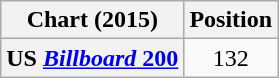<table class="wikitable sortable plainrowheaders">
<tr>
<th>Chart (2015)</th>
<th>Position</th>
</tr>
<tr>
<th scope="row">US <a href='#'><em>Billboard</em> 200</a></th>
<td style="text-align:center;">132</td>
</tr>
</table>
